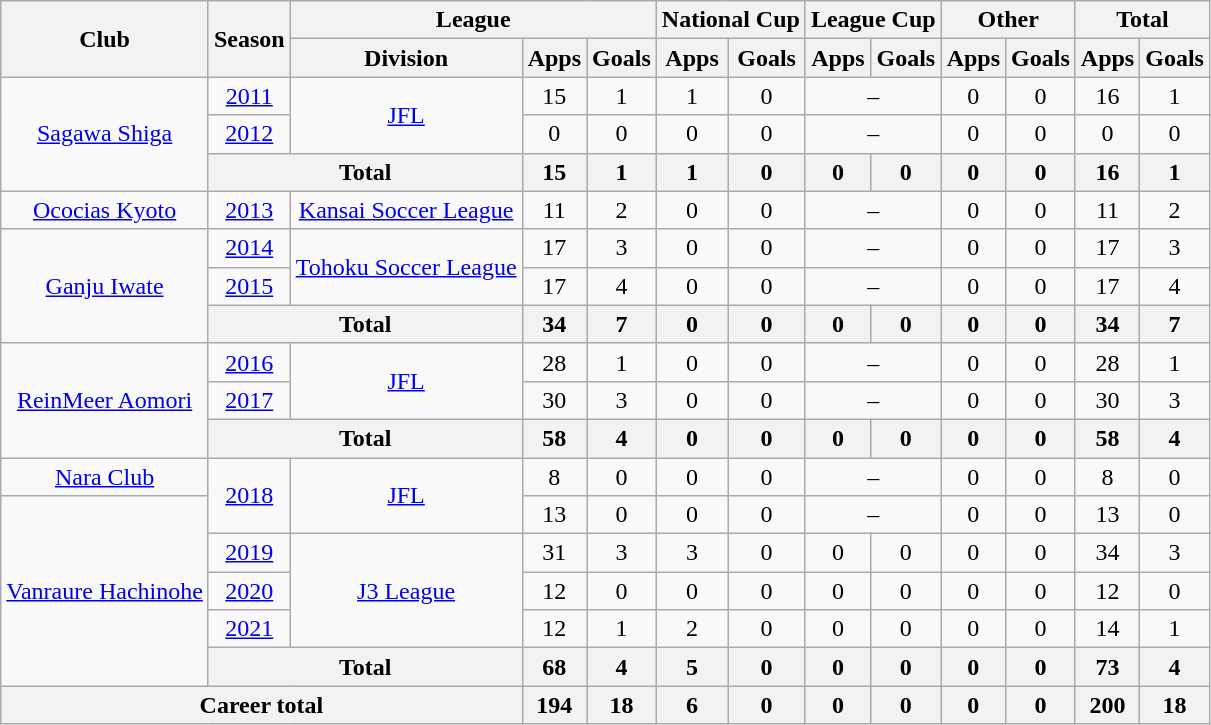<table class="wikitable" style="text-align: center">
<tr>
<th rowspan="2">Club</th>
<th rowspan="2">Season</th>
<th colspan="3">League</th>
<th colspan="2">National Cup</th>
<th colspan="2">League Cup</th>
<th colspan="2">Other</th>
<th colspan="2">Total</th>
</tr>
<tr>
<th>Division</th>
<th>Apps</th>
<th>Goals</th>
<th>Apps</th>
<th>Goals</th>
<th>Apps</th>
<th>Goals</th>
<th>Apps</th>
<th>Goals</th>
<th>Apps</th>
<th>Goals</th>
</tr>
<tr>
<td rowspan="3"><a href='#'>Sagawa Shiga</a></td>
<td><a href='#'>2011</a></td>
<td rowspan="2"><a href='#'>JFL</a></td>
<td>15</td>
<td>1</td>
<td>1</td>
<td>0</td>
<td colspan="2">–</td>
<td>0</td>
<td>0</td>
<td>16</td>
<td>1</td>
</tr>
<tr>
<td><a href='#'>2012</a></td>
<td>0</td>
<td>0</td>
<td>0</td>
<td>0</td>
<td colspan="2">–</td>
<td>0</td>
<td>0</td>
<td>0</td>
<td>0</td>
</tr>
<tr>
<th colspan=2>Total</th>
<th>15</th>
<th>1</th>
<th>1</th>
<th>0</th>
<th>0</th>
<th>0</th>
<th>0</th>
<th>0</th>
<th>16</th>
<th>1</th>
</tr>
<tr>
<td><a href='#'>Ococias Kyoto</a></td>
<td><a href='#'>2013</a></td>
<td><a href='#'>Kansai Soccer League</a></td>
<td>11</td>
<td>2</td>
<td>0</td>
<td>0</td>
<td colspan="2">–</td>
<td>0</td>
<td>0</td>
<td>11</td>
<td>2</td>
</tr>
<tr>
<td rowspan="3"><a href='#'>Ganju Iwate</a></td>
<td><a href='#'>2014</a></td>
<td rowspan="2"><a href='#'>Tohoku Soccer League</a></td>
<td>17</td>
<td>3</td>
<td>0</td>
<td>0</td>
<td colspan="2">–</td>
<td>0</td>
<td>0</td>
<td>17</td>
<td>3</td>
</tr>
<tr>
<td><a href='#'>2015</a></td>
<td>17</td>
<td>4</td>
<td>0</td>
<td>0</td>
<td colspan="2">–</td>
<td>0</td>
<td>0</td>
<td>17</td>
<td>4</td>
</tr>
<tr>
<th colspan=2>Total</th>
<th>34</th>
<th>7</th>
<th>0</th>
<th>0</th>
<th>0</th>
<th>0</th>
<th>0</th>
<th>0</th>
<th>34</th>
<th>7</th>
</tr>
<tr>
<td rowspan="3"><a href='#'>ReinMeer Aomori</a></td>
<td><a href='#'>2016</a></td>
<td rowspan="2"><a href='#'>JFL</a></td>
<td>28</td>
<td>1</td>
<td>0</td>
<td>0</td>
<td colspan="2">–</td>
<td>0</td>
<td>0</td>
<td>28</td>
<td>1</td>
</tr>
<tr>
<td><a href='#'>2017</a></td>
<td>30</td>
<td>3</td>
<td>0</td>
<td>0</td>
<td colspan="2">–</td>
<td>0</td>
<td>0</td>
<td>30</td>
<td>3</td>
</tr>
<tr>
<th colspan=2>Total</th>
<th>58</th>
<th>4</th>
<th>0</th>
<th>0</th>
<th>0</th>
<th>0</th>
<th>0</th>
<th>0</th>
<th>58</th>
<th>4</th>
</tr>
<tr>
<td><a href='#'>Nara Club</a></td>
<td rowspan="2"><a href='#'>2018</a></td>
<td rowspan="2"><a href='#'>JFL</a></td>
<td>8</td>
<td>0</td>
<td>0</td>
<td>0</td>
<td colspan="2">–</td>
<td>0</td>
<td>0</td>
<td>8</td>
<td>0</td>
</tr>
<tr>
<td rowspan="5"><a href='#'>Vanraure Hachinohe</a></td>
<td>13</td>
<td>0</td>
<td>0</td>
<td>0</td>
<td colspan="2">–</td>
<td>0</td>
<td>0</td>
<td>13</td>
<td>0</td>
</tr>
<tr>
<td><a href='#'>2019</a></td>
<td rowspan="3"><a href='#'>J3 League</a></td>
<td>31</td>
<td>3</td>
<td>3</td>
<td>0</td>
<td>0</td>
<td>0</td>
<td>0</td>
<td>0</td>
<td>34</td>
<td>3</td>
</tr>
<tr>
<td><a href='#'>2020</a></td>
<td>12</td>
<td>0</td>
<td>0</td>
<td>0</td>
<td>0</td>
<td>0</td>
<td>0</td>
<td>0</td>
<td>12</td>
<td>0</td>
</tr>
<tr>
<td><a href='#'>2021</a></td>
<td>12</td>
<td>1</td>
<td>2</td>
<td>0</td>
<td>0</td>
<td>0</td>
<td>0</td>
<td>0</td>
<td>14</td>
<td>1</td>
</tr>
<tr>
<th colspan=2>Total</th>
<th>68</th>
<th>4</th>
<th>5</th>
<th>0</th>
<th>0</th>
<th>0</th>
<th>0</th>
<th>0</th>
<th>73</th>
<th>4</th>
</tr>
<tr>
<th colspan=3>Career total</th>
<th>194</th>
<th>18</th>
<th>6</th>
<th>0</th>
<th>0</th>
<th>0</th>
<th>0</th>
<th>0</th>
<th>200</th>
<th>18</th>
</tr>
</table>
